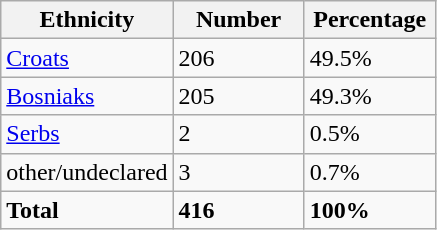<table class="wikitable">
<tr>
<th width="100px">Ethnicity</th>
<th width="80px">Number</th>
<th width="80px">Percentage</th>
</tr>
<tr>
<td><a href='#'>Croats</a></td>
<td>206</td>
<td>49.5%</td>
</tr>
<tr>
<td><a href='#'>Bosniaks</a></td>
<td>205</td>
<td>49.3%</td>
</tr>
<tr>
<td><a href='#'>Serbs</a></td>
<td>2</td>
<td>0.5%</td>
</tr>
<tr>
<td>other/undeclared</td>
<td>3</td>
<td>0.7%</td>
</tr>
<tr>
<td><strong>Total</strong></td>
<td><strong>416</strong></td>
<td><strong>100%</strong></td>
</tr>
</table>
